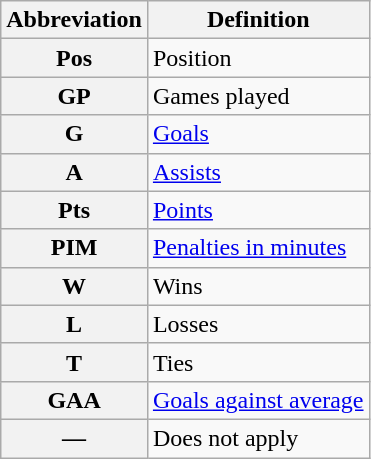<table class="wikitable">
<tr>
<th scope="col">Abbreviation</th>
<th scope="col">Definition</th>
</tr>
<tr>
<th scope="row">Pos</th>
<td>Position</td>
</tr>
<tr>
<th scope="row">GP</th>
<td>Games played</td>
</tr>
<tr>
<th scope="row">G</th>
<td><a href='#'>Goals</a></td>
</tr>
<tr>
<th scope="row">A</th>
<td><a href='#'>Assists</a></td>
</tr>
<tr>
<th scope="row">Pts</th>
<td><a href='#'>Points</a></td>
</tr>
<tr>
<th scope="row">PIM</th>
<td><a href='#'>Penalties in minutes</a></td>
</tr>
<tr>
<th scope="row">W</th>
<td>Wins</td>
</tr>
<tr>
<th scope="row">L</th>
<td>Losses</td>
</tr>
<tr>
<th scope="row">T</th>
<td>Ties</td>
</tr>
<tr>
<th scope="row">GAA</th>
<td><a href='#'>Goals against average</a></td>
</tr>
<tr>
<th scope="row">—</th>
<td>Does not apply</td>
</tr>
</table>
